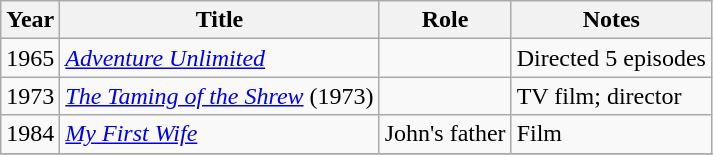<table class="wikitable sortable">
<tr>
<th>Year</th>
<th>Title</th>
<th>Role</th>
<th>Notes</th>
</tr>
<tr>
<td>1965</td>
<td><em><a href='#'>Adventure Unlimited</a></em></td>
<td></td>
<td>Directed 5 episodes</td>
</tr>
<tr>
<td>1973</td>
<td><em><a href='#'>The Taming of the Shrew</a></em> (1973)</td>
<td></td>
<td>TV film; director</td>
</tr>
<tr>
<td>1984</td>
<td><em><a href='#'>My First Wife</a></em></td>
<td>John's father</td>
<td>Film</td>
</tr>
<tr>
</tr>
</table>
